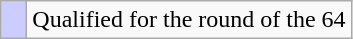<table class=wikitable>
<tr>
<td width=10px style="background-color:#ccccff;"></td>
<td>Qualified for the round of the 64</td>
</tr>
</table>
